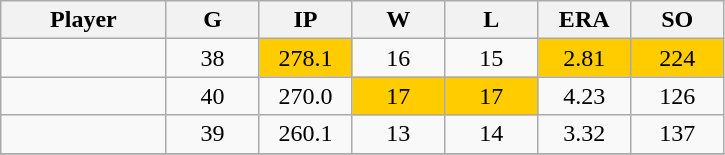<table class="wikitable sortable">
<tr>
<th bgcolor="#DDDDFF" width="16%">Player</th>
<th bgcolor="#DDDDFF" width="9%">G</th>
<th bgcolor="#DDDDFF" width="9%">IP</th>
<th bgcolor="#DDDDFF" width="9%">W</th>
<th bgcolor="#DDDDFF" width="9%">L</th>
<th bgcolor="#DDDDFF" width="9%">ERA</th>
<th bgcolor="#DDDDFF" width="9%">SO</th>
</tr>
<tr align="center">
<td></td>
<td>38</td>
<td bgcolor="#FFCC00">278.1</td>
<td>16</td>
<td>15</td>
<td bgcolor="#FFCC00">2.81</td>
<td bgcolor="#FFCC00">224</td>
</tr>
<tr align="center">
<td></td>
<td>40</td>
<td>270.0</td>
<td bgcolor="#FFCC00">17</td>
<td bgcolor="#FFCC00">17</td>
<td>4.23</td>
<td>126</td>
</tr>
<tr align="center">
<td></td>
<td>39</td>
<td>260.1</td>
<td>13</td>
<td>14</td>
<td>3.32</td>
<td>137</td>
</tr>
<tr align="center">
</tr>
</table>
